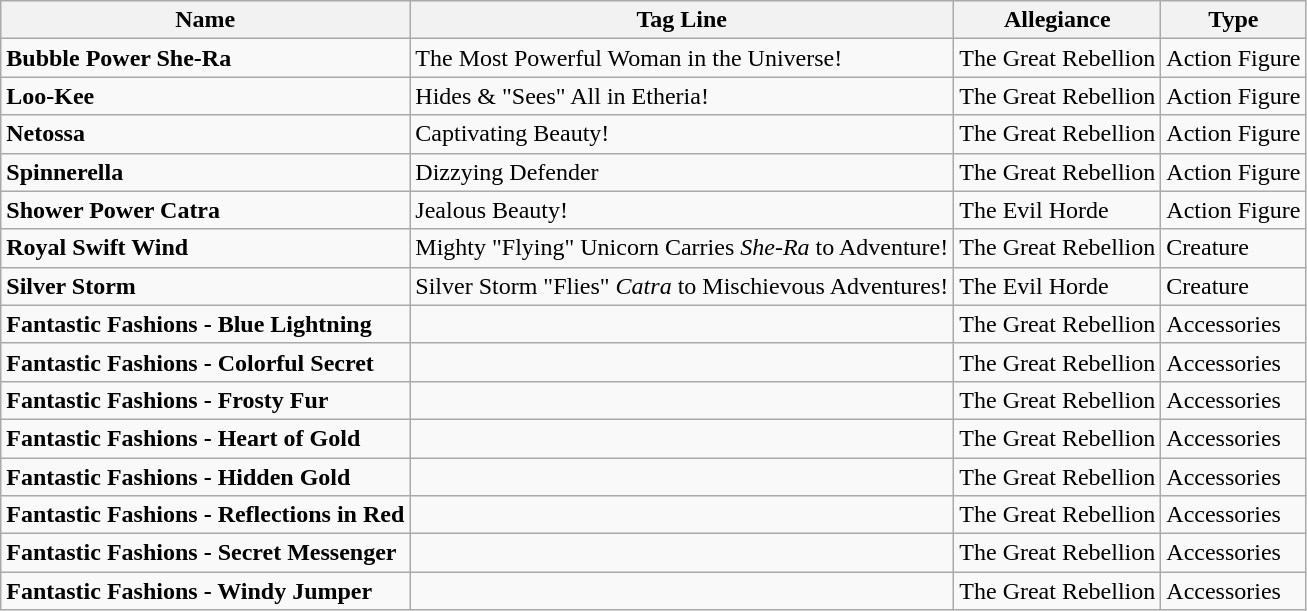<table class="wikitable">
<tr>
<th>Name</th>
<th>Tag Line</th>
<th>Allegiance</th>
<th>Type</th>
</tr>
<tr>
<td><strong>Bubble Power She-Ra</strong></td>
<td>The Most Powerful Woman in the Universe!</td>
<td>The Great Rebellion</td>
<td>Action Figure</td>
</tr>
<tr>
<td><strong>Loo-Kee</strong></td>
<td>Hides & "Sees" All in Etheria!</td>
<td>The Great Rebellion</td>
<td>Action Figure</td>
</tr>
<tr>
<td><strong>Netossa</strong></td>
<td>Captivating Beauty!</td>
<td>The Great Rebellion</td>
<td>Action Figure</td>
</tr>
<tr>
<td><strong>Spinnerella</strong></td>
<td>Dizzying Defender</td>
<td>The Great Rebellion</td>
<td>Action Figure</td>
</tr>
<tr>
<td><strong>Shower Power Catra</strong></td>
<td>Jealous Beauty!</td>
<td>The Evil Horde</td>
<td>Action Figure</td>
</tr>
<tr>
<td><strong>Royal Swift Wind</strong></td>
<td>Mighty "Flying" Unicorn Carries <em>She-Ra</em> to Adventure!</td>
<td>The Great Rebellion</td>
<td>Creature</td>
</tr>
<tr>
<td><strong>Silver Storm</strong></td>
<td>Silver Storm "Flies" <em>Catra</em> to Mischievous Adventures!</td>
<td>The Evil Horde</td>
<td>Creature</td>
</tr>
<tr>
<td><strong>Fantastic Fashions - Blue Lightning</strong></td>
<td></td>
<td>The Great Rebellion</td>
<td>Accessories</td>
</tr>
<tr>
<td><strong>Fantastic Fashions - Colorful Secret</strong></td>
<td></td>
<td>The Great Rebellion</td>
<td>Accessories</td>
</tr>
<tr>
<td><strong>Fantastic Fashions - Frosty Fur</strong></td>
<td></td>
<td>The Great Rebellion</td>
<td>Accessories</td>
</tr>
<tr>
<td><strong>Fantastic Fashions - Heart of Gold</strong></td>
<td></td>
<td>The Great Rebellion</td>
<td>Accessories</td>
</tr>
<tr>
<td><strong>Fantastic Fashions - Hidden Gold</strong></td>
<td></td>
<td>The Great Rebellion</td>
<td>Accessories</td>
</tr>
<tr>
<td><strong>Fantastic Fashions - Reflections in Red</strong></td>
<td></td>
<td>The Great Rebellion</td>
<td>Accessories</td>
</tr>
<tr>
<td><strong>Fantastic Fashions - Secret Messenger</strong></td>
<td></td>
<td>The Great Rebellion</td>
<td>Accessories</td>
</tr>
<tr>
<td><strong>Fantastic Fashions - Windy Jumper</strong></td>
<td></td>
<td>The Great Rebellion</td>
<td>Accessories</td>
</tr>
</table>
